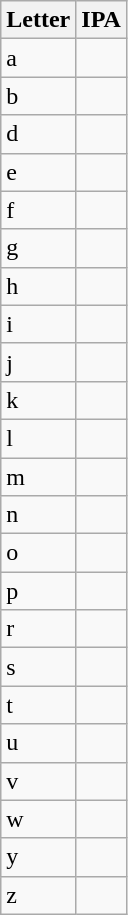<table class="wikitable">
<tr>
<th>Letter</th>
<th>IPA</th>
</tr>
<tr>
<td>a</td>
<td></td>
</tr>
<tr>
<td>b</td>
<td></td>
</tr>
<tr>
<td>d</td>
<td></td>
</tr>
<tr>
<td>e</td>
<td></td>
</tr>
<tr>
<td>f</td>
<td></td>
</tr>
<tr>
<td>g</td>
<td></td>
</tr>
<tr>
<td>h</td>
<td></td>
</tr>
<tr>
<td>i</td>
<td></td>
</tr>
<tr>
<td>j</td>
<td></td>
</tr>
<tr>
<td>k</td>
<td></td>
</tr>
<tr>
<td>l</td>
<td></td>
</tr>
<tr>
<td>m</td>
<td></td>
</tr>
<tr>
<td>n</td>
<td></td>
</tr>
<tr>
<td>o</td>
<td></td>
</tr>
<tr>
<td>p</td>
<td></td>
</tr>
<tr>
<td>r</td>
<td></td>
</tr>
<tr>
<td>s</td>
<td></td>
</tr>
<tr>
<td>t</td>
<td></td>
</tr>
<tr>
<td>u</td>
<td></td>
</tr>
<tr>
<td>v</td>
<td></td>
</tr>
<tr>
<td>w</td>
<td></td>
</tr>
<tr>
<td>y</td>
<td></td>
</tr>
<tr>
<td>z</td>
<td></td>
</tr>
</table>
